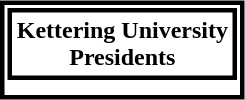<table cellpadding=3 cellspacing=2 style="float:right; margin:5px; border:3px solid;">
<tr>
<th style="background:white; border:3px solid;">Kettering University<br>Presidents</th>
</tr>
<tr>
<td colspan="2" style="text-align:center;"></td>
</tr>
</table>
